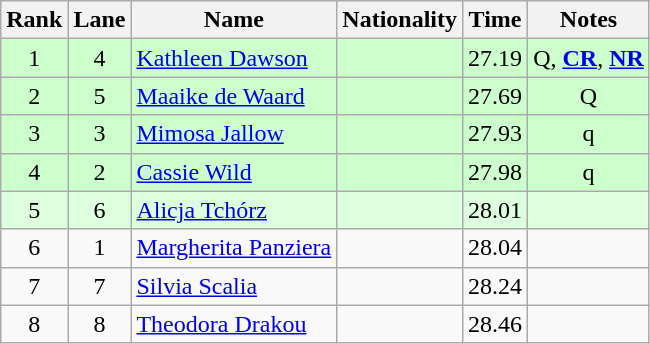<table class="wikitable sortable" style="text-align:center">
<tr>
<th>Rank</th>
<th>Lane</th>
<th>Name</th>
<th>Nationality</th>
<th>Time</th>
<th>Notes</th>
</tr>
<tr bgcolor=ccffcc>
<td>1</td>
<td>4</td>
<td align=left><a href='#'>Kathleen Dawson</a></td>
<td align=left></td>
<td>27.19</td>
<td>Q, <strong><a href='#'>CR</a></strong>, <strong><a href='#'>NR</a></strong></td>
</tr>
<tr bgcolor=ccffcc>
<td>2</td>
<td>5</td>
<td align=left><a href='#'>Maaike de Waard</a></td>
<td align=left></td>
<td>27.69</td>
<td>Q</td>
</tr>
<tr bgcolor=ccffcc>
<td>3</td>
<td>3</td>
<td align=left><a href='#'>Mimosa Jallow</a></td>
<td align=left></td>
<td>27.93</td>
<td>q</td>
</tr>
<tr bgcolor=ccffcc>
<td>4</td>
<td>2</td>
<td align=left><a href='#'>Cassie Wild</a></td>
<td align=left></td>
<td>27.98</td>
<td>q</td>
</tr>
<tr bgcolor=ddffdd>
<td>5</td>
<td>6</td>
<td align=left><a href='#'>Alicja Tchórz</a></td>
<td align=left></td>
<td>28.01</td>
<td></td>
</tr>
<tr>
<td>6</td>
<td>1</td>
<td align=left><a href='#'>Margherita Panziera</a></td>
<td align=left></td>
<td>28.04</td>
<td></td>
</tr>
<tr>
<td>7</td>
<td>7</td>
<td align=left><a href='#'>Silvia Scalia</a></td>
<td align=left></td>
<td>28.24</td>
<td></td>
</tr>
<tr>
<td>8</td>
<td>8</td>
<td align=left><a href='#'>Theodora Drakou</a></td>
<td align=left></td>
<td>28.46</td>
<td></td>
</tr>
</table>
